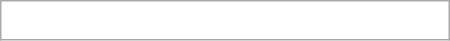<table border="1.5" align="right" cellpadding="4" cellspacing="0" width="300" style="margin: 0 0 1em 1em; background: #ffffff; border: 1px #aaaaaa solid; border-collapse: collapse; font-size: 90%;">
<tr>
<td><br> 
 
 
</td>
</tr>
</table>
